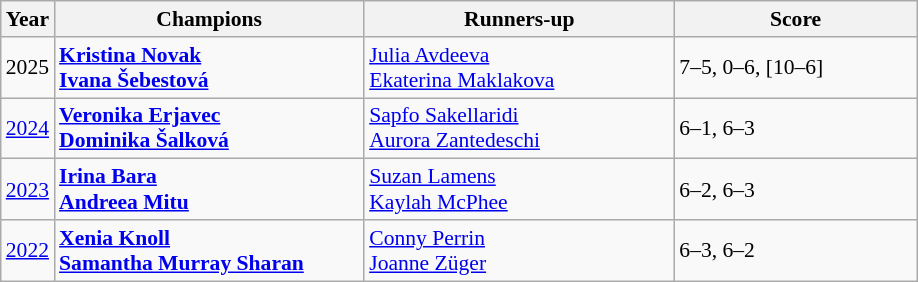<table class="wikitable" style="font-size:90%">
<tr>
<th>Year</th>
<th width="200">Champions</th>
<th width="200">Runners-up</th>
<th width="155">Score</th>
</tr>
<tr>
<td>2025</td>
<td> <strong><a href='#'>Kristina Novak</a></strong> <br>  <strong><a href='#'>Ivana Šebestová</a></strong></td>
<td> <a href='#'>Julia Avdeeva</a> <br>  <a href='#'>Ekaterina Maklakova</a></td>
<td>7–5, 0–6, [10–6]</td>
</tr>
<tr>
<td><a href='#'>2024</a></td>
<td> <strong><a href='#'>Veronika Erjavec</a></strong> <br>  <strong><a href='#'>Dominika Šalková</a></strong></td>
<td> <a href='#'>Sapfo Sakellaridi</a> <br>  <a href='#'>Aurora Zantedeschi</a></td>
<td>6–1, 6–3</td>
</tr>
<tr>
<td><a href='#'>2023</a></td>
<td> <strong><a href='#'>Irina Bara</a></strong> <br>  <strong><a href='#'>Andreea Mitu</a></strong></td>
<td> <a href='#'>Suzan Lamens</a> <br>  <a href='#'>Kaylah McPhee</a></td>
<td>6–2, 6–3</td>
</tr>
<tr>
<td><a href='#'>2022</a></td>
<td> <strong><a href='#'>Xenia Knoll</a></strong> <br>  <strong><a href='#'>Samantha Murray Sharan</a></strong></td>
<td> <a href='#'>Conny Perrin</a> <br>  <a href='#'>Joanne Züger</a></td>
<td>6–3, 6–2</td>
</tr>
</table>
